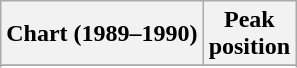<table class="wikitable sortable plainrowheaders" style="text-align:center">
<tr>
<th scope="col">Chart (1989–1990)</th>
<th scope="col">Peak<br>position</th>
</tr>
<tr>
</tr>
<tr>
</tr>
<tr>
</tr>
<tr>
</tr>
<tr>
</tr>
<tr>
</tr>
<tr>
</tr>
<tr>
</tr>
</table>
